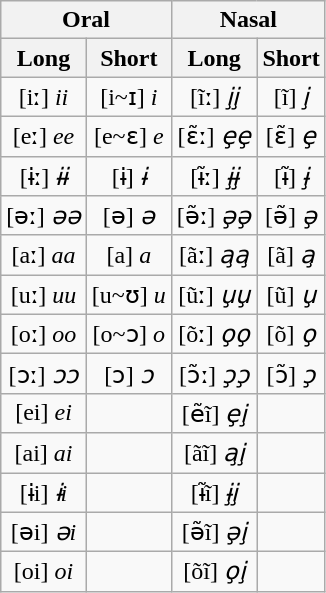<table class="wikitable" style="text-align:center">
<tr>
<th colspan="2">Oral</th>
<th colspan="2">Nasal</th>
</tr>
<tr>
<th>Long</th>
<th>Short</th>
<th>Long</th>
<th>Short</th>
</tr>
<tr>
<td>[iː] <em>ii</em></td>
<td>[i~ɪ] <em>i</em></td>
<td>[ĩː] <em>i̧i̧</em></td>
<td>[ĩ] <em>i̧</em></td>
</tr>
<tr>
<td>[eː] <em>ee</em></td>
<td>[e~ɛ] <em>e</em></td>
<td>[ɛ̃ː] <em>ȩȩ</em></td>
<td>[ɛ̃] <em>ȩ</em></td>
</tr>
<tr>
<td>[ɨː] <em>ɨɨ</em></td>
<td>[ɨ] <em>ɨ</em></td>
<td>[ɨ̃ː] <em>ɨ̧ɨ̧</em></td>
<td>[ɨ̃] <em>ɨ̧</em></td>
</tr>
<tr>
<td>[əː] <em>əə</em></td>
<td>[ə] <em>ə</em></td>
<td>[ə̃ː] <em>ə̧ə̧</em></td>
<td>[ə̃] <em>ə̧</em></td>
</tr>
<tr>
<td>[aː] <em>aa</em></td>
<td>[a] <em>a</em></td>
<td>[ãː] <em>a̧a̧</em></td>
<td>[ã] <em>a̧</em></td>
</tr>
<tr>
<td>[uː] <em>uu</em></td>
<td>[u~ʊ] <em>u</em></td>
<td>[ũː] <em>u̧u̧</em></td>
<td>[ũ] <em>u̧</em></td>
</tr>
<tr>
<td>[oː] <em>oo</em></td>
<td>[o~ɔ] <em>o</em></td>
<td>[õː] <em>o̧o̧</em></td>
<td>[õ] <em>o̧</em></td>
</tr>
<tr>
<td>[ɔː] <em>ɔɔ</em></td>
<td>[ɔ] <em>ɔ</em></td>
<td>[ɔ̃ː] <em>ɔ̧ɔ̧</em></td>
<td>[ɔ̃] <em>ɔ̧</em></td>
</tr>
<tr>
<td>[ei] <em>ei</em></td>
<td></td>
<td>[ẽĩ] <em>ȩi̧</em></td>
<td></td>
</tr>
<tr>
<td>[ai] <em>ai</em></td>
<td></td>
<td>[ãĩ] <em>a̧i̧</em></td>
<td></td>
</tr>
<tr>
<td>[ɨi] <em>ɨi</em></td>
<td></td>
<td>[ɨ̃ĩ] <em>ɨ̧i̧</em></td>
<td></td>
</tr>
<tr>
<td>[əi] <em>əi</em></td>
<td></td>
<td>[ə̃ĩ] <em>ə̧i̧</em></td>
<td></td>
</tr>
<tr>
<td>[oi] <em>oi</em></td>
<td></td>
<td>[õĩ] <em>o̧i̧</em></td>
<td></td>
</tr>
</table>
